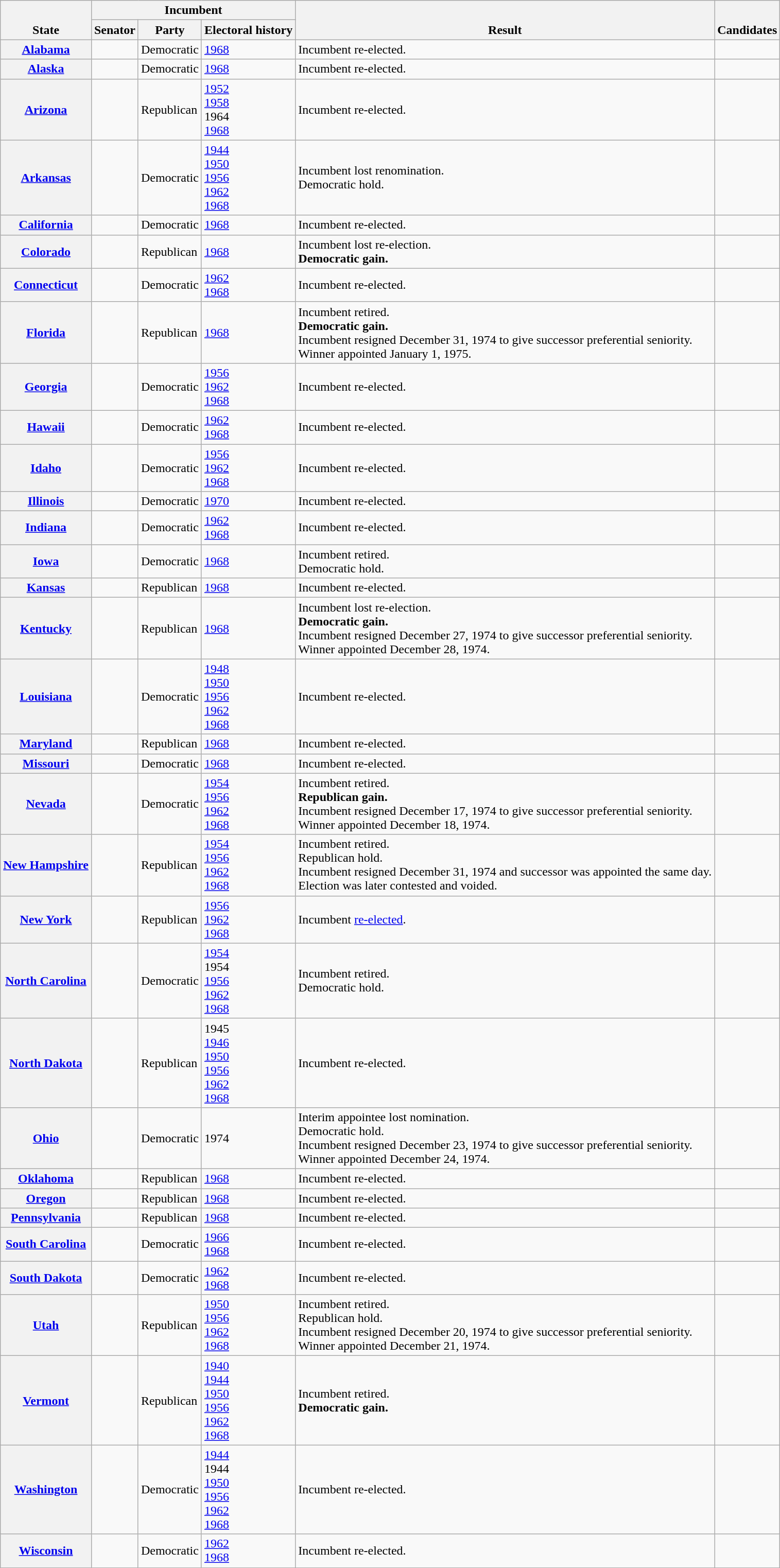<table class="wikitable sortable">
<tr valign=bottom>
<th rowspan=2>State<br></th>
<th colspan=3>Incumbent</th>
<th rowspan=2>Result</th>
<th rowspan=2 class=unsortable>Candidates</th>
</tr>
<tr>
<th>Senator</th>
<th>Party</th>
<th>Electoral history</th>
</tr>
<tr>
<th><a href='#'>Alabama</a></th>
<td></td>
<td>Democratic</td>
<td><a href='#'>1968</a></td>
<td>Incumbent re-elected.</td>
<td nowrap></td>
</tr>
<tr>
<th><a href='#'>Alaska</a></th>
<td></td>
<td>Democratic</td>
<td><a href='#'>1968</a></td>
<td>Incumbent re-elected.</td>
<td nowrap></td>
</tr>
<tr>
<th><a href='#'>Arizona</a></th>
<td></td>
<td>Republican</td>
<td><a href='#'>1952</a><br><a href='#'>1958</a><br>1964 <br><a href='#'>1968</a></td>
<td>Incumbent re-elected.</td>
<td nowrap></td>
</tr>
<tr>
<th><a href='#'>Arkansas</a></th>
<td></td>
<td>Democratic</td>
<td><a href='#'>1944</a><br><a href='#'>1950</a><br><a href='#'>1956</a><br><a href='#'>1962</a><br><a href='#'>1968</a></td>
<td>Incumbent lost renomination.<br>Democratic hold.</td>
<td nowrap></td>
</tr>
<tr>
<th><a href='#'>California</a></th>
<td></td>
<td>Democratic</td>
<td><a href='#'>1968</a></td>
<td>Incumbent re-elected.</td>
<td nowrap></td>
</tr>
<tr>
<th><a href='#'>Colorado</a></th>
<td></td>
<td>Republican</td>
<td><a href='#'>1968</a></td>
<td>Incumbent lost re-election.<br><strong>Democratic gain.</strong></td>
<td nowrap></td>
</tr>
<tr>
<th><a href='#'>Connecticut</a></th>
<td></td>
<td>Democratic</td>
<td><a href='#'>1962</a><br><a href='#'>1968</a></td>
<td>Incumbent re-elected.</td>
<td nowrap></td>
</tr>
<tr>
<th><a href='#'>Florida</a></th>
<td></td>
<td>Republican</td>
<td><a href='#'>1968</a></td>
<td>Incumbent retired.<br><strong>Democratic gain.</strong><br>Incumbent resigned December 31, 1974 to give successor preferential seniority.<br>Winner appointed January 1, 1975.</td>
<td nowrap></td>
</tr>
<tr>
<th><a href='#'>Georgia</a></th>
<td></td>
<td>Democratic</td>
<td><a href='#'>1956</a><br><a href='#'>1962</a><br><a href='#'>1968</a></td>
<td>Incumbent re-elected.</td>
<td nowrap></td>
</tr>
<tr>
<th><a href='#'>Hawaii</a></th>
<td></td>
<td>Democratic</td>
<td><a href='#'>1962</a><br><a href='#'>1968</a></td>
<td>Incumbent re-elected.</td>
<td nowrap></td>
</tr>
<tr>
<th><a href='#'>Idaho</a></th>
<td></td>
<td>Democratic</td>
<td><a href='#'>1956</a><br><a href='#'>1962</a><br><a href='#'>1968</a></td>
<td>Incumbent re-elected.</td>
<td nowrap></td>
</tr>
<tr>
<th><a href='#'>Illinois</a></th>
<td></td>
<td>Democratic</td>
<td><a href='#'>1970 </a></td>
<td>Incumbent re-elected.</td>
<td nowrap></td>
</tr>
<tr>
<th><a href='#'>Indiana</a></th>
<td></td>
<td>Democratic</td>
<td><a href='#'>1962</a><br><a href='#'>1968</a></td>
<td>Incumbent re-elected.</td>
<td nowrap></td>
</tr>
<tr>
<th><a href='#'>Iowa</a></th>
<td></td>
<td>Democratic</td>
<td><a href='#'>1968</a></td>
<td>Incumbent retired.<br>Democratic hold.</td>
<td nowrap></td>
</tr>
<tr>
<th><a href='#'>Kansas</a></th>
<td></td>
<td>Republican</td>
<td><a href='#'>1968</a></td>
<td>Incumbent re-elected.</td>
<td nowrap></td>
</tr>
<tr>
<th><a href='#'>Kentucky</a></th>
<td></td>
<td>Republican</td>
<td><a href='#'>1968</a></td>
<td>Incumbent lost re-election.<br><strong>Democratic gain.</strong><br>Incumbent resigned December 27, 1974 to give successor preferential seniority.<br>Winner appointed December 28, 1974.</td>
<td nowrap></td>
</tr>
<tr>
<th><a href='#'>Louisiana</a></th>
<td></td>
<td>Democratic</td>
<td><a href='#'>1948 </a><br><a href='#'>1950</a><br><a href='#'>1956</a><br><a href='#'>1962</a><br><a href='#'>1968</a></td>
<td>Incumbent re-elected.</td>
<td nowrap></td>
</tr>
<tr>
<th><a href='#'>Maryland</a></th>
<td></td>
<td>Republican</td>
<td><a href='#'>1968</a></td>
<td>Incumbent re-elected.</td>
<td nowrap></td>
</tr>
<tr>
<th><a href='#'>Missouri</a></th>
<td></td>
<td>Democratic</td>
<td><a href='#'>1968</a></td>
<td>Incumbent re-elected.</td>
<td nowrap></td>
</tr>
<tr>
<th><a href='#'>Nevada</a></th>
<td></td>
<td>Democratic</td>
<td><a href='#'>1954 </a><br><a href='#'>1956</a><br><a href='#'>1962</a><br><a href='#'>1968</a></td>
<td>Incumbent retired.<br><strong>Republican gain.</strong><br>Incumbent resigned December 17, 1974 to give successor preferential seniority.<br>Winner appointed December 18, 1974.</td>
<td nowrap></td>
</tr>
<tr>
<th><a href='#'>New Hampshire</a></th>
<td></td>
<td>Republican</td>
<td><a href='#'>1954 </a><br><a href='#'>1956</a><br><a href='#'>1962</a><br><a href='#'>1968</a></td>
<td>Incumbent retired.<br>Republican hold.<br>Incumbent resigned December 31, 1974 and successor was appointed the same day.<br>Election was later contested and voided.</td>
<td nowrap></td>
</tr>
<tr>
<th><a href='#'>New York</a></th>
<td></td>
<td>Republican</td>
<td><a href='#'>1956</a><br><a href='#'>1962</a><br><a href='#'>1968</a></td>
<td>Incumbent <a href='#'>re-elected</a>.</td>
<td nowrap></td>
</tr>
<tr>
<th><a href='#'>North Carolina</a></th>
<td></td>
<td>Democratic</td>
<td><a href='#'>1954 </a><br>1954 <br><a href='#'>1956</a><br><a href='#'>1962</a><br><a href='#'>1968</a></td>
<td>Incumbent retired.<br>Democratic hold.</td>
<td nowrap></td>
</tr>
<tr>
<th><a href='#'>North Dakota</a></th>
<td></td>
<td>Republican</td>
<td>1945 <br><a href='#'>1946 </a><br><a href='#'>1950</a><br><a href='#'>1956</a><br><a href='#'>1962</a><br><a href='#'>1968</a></td>
<td>Incumbent re-elected.</td>
<td nowrap></td>
</tr>
<tr>
<th><a href='#'>Ohio</a></th>
<td></td>
<td>Democratic</td>
<td>1974 </td>
<td>Interim appointee lost nomination.<br>Democratic hold.<br>Incumbent resigned December 23, 1974 to give successor preferential seniority.<br>Winner appointed December 24, 1974.</td>
<td nowrap></td>
</tr>
<tr>
<th><a href='#'>Oklahoma</a></th>
<td></td>
<td>Republican</td>
<td><a href='#'>1968</a></td>
<td>Incumbent re-elected.</td>
<td nowrap></td>
</tr>
<tr>
<th><a href='#'>Oregon</a></th>
<td></td>
<td>Republican</td>
<td><a href='#'>1968</a></td>
<td>Incumbent re-elected.</td>
<td nowrap></td>
</tr>
<tr>
<th><a href='#'>Pennsylvania</a></th>
<td></td>
<td>Republican</td>
<td><a href='#'>1968</a></td>
<td>Incumbent re-elected.</td>
<td nowrap></td>
</tr>
<tr>
<th><a href='#'>South Carolina</a></th>
<td></td>
<td>Democratic</td>
<td><a href='#'>1966 </a><br><a href='#'>1968</a></td>
<td>Incumbent re-elected.</td>
<td nowrap></td>
</tr>
<tr>
<th><a href='#'>South Dakota</a></th>
<td></td>
<td>Democratic</td>
<td><a href='#'>1962</a><br><a href='#'>1968</a></td>
<td>Incumbent re-elected.</td>
<td nowrap></td>
</tr>
<tr>
<th><a href='#'>Utah</a></th>
<td></td>
<td>Republican</td>
<td><a href='#'>1950</a><br><a href='#'>1956</a><br><a href='#'>1962</a><br><a href='#'>1968</a></td>
<td>Incumbent retired.<br>Republican hold.<br>Incumbent resigned December 20, 1974 to give successor preferential seniority.<br>Winner appointed December 21, 1974.</td>
<td nowrap></td>
</tr>
<tr>
<th><a href='#'>Vermont</a></th>
<td></td>
<td>Republican</td>
<td><a href='#'>1940 </a><br><a href='#'>1944</a><br><a href='#'>1950</a><br><a href='#'>1956</a><br><a href='#'>1962</a><br><a href='#'>1968</a></td>
<td>Incumbent retired.<br><strong>Democratic gain.</strong></td>
<td nowrap></td>
</tr>
<tr>
<th><a href='#'>Washington</a></th>
<td></td>
<td>Democratic</td>
<td><a href='#'>1944</a><br>1944 <br><a href='#'>1950</a><br><a href='#'>1956</a><br><a href='#'>1962</a><br><a href='#'>1968</a></td>
<td>Incumbent re-elected.</td>
<td nowrap></td>
</tr>
<tr>
<th><a href='#'>Wisconsin</a></th>
<td></td>
<td>Democratic</td>
<td><a href='#'>1962</a><br><a href='#'>1968</a></td>
<td>Incumbent re-elected.</td>
<td nowrap></td>
</tr>
</table>
